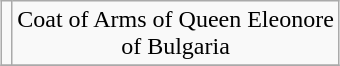<table class="wikitable" style="margin: 1em auto;text-align:center;">
<tr>
<td></td>
<td>Coat of Arms of Queen Eleonore <br> of Bulgaria</td>
</tr>
<tr>
</tr>
</table>
